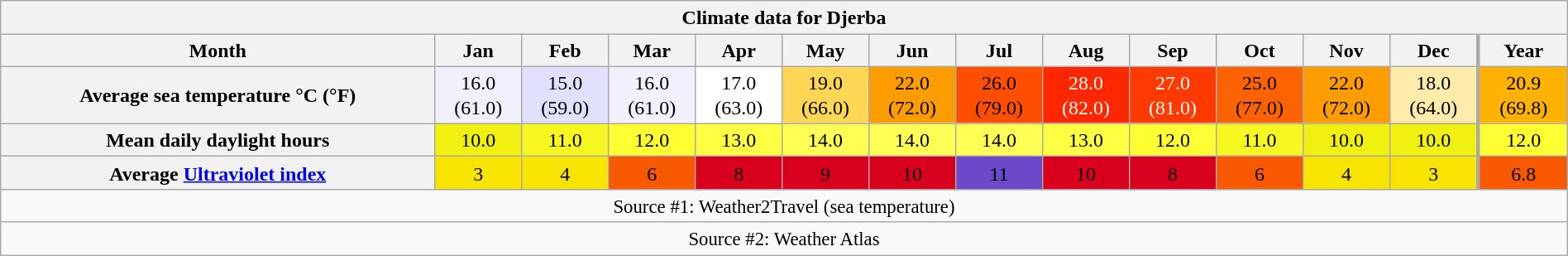<table style="width:100%;text-align:center;line-height:1.2em;margin-left:auto;margin-right:auto" class="wikitable mw-collapsible">
<tr>
<th Colspan=14>Climate data for Djerba</th>
</tr>
<tr>
<th>Month</th>
<th>Jan</th>
<th>Feb</th>
<th>Mar</th>
<th>Apr</th>
<th>May</th>
<th>Jun</th>
<th>Jul</th>
<th>Aug</th>
<th>Sep</th>
<th>Oct</th>
<th>Nov</th>
<th>Dec</th>
<th style="border-left-width:medium">Year</th>
</tr>
<tr>
<th>Average sea temperature °C (°F)</th>
<td style="background:#F0F0FF;color:#000000;">16.0<br>(61.0)</td>
<td style="background:#E1E1FF;color:#000000;">15.0<br>(59.0)</td>
<td style="background:#F0F0FF;color:#000000;">16.0<br>(61.0)</td>
<td style="background:#FFFFFF;color:#000000;">17.0<br>(63.0)</td>
<td style="background:#FFD755;color:#000000;">19.0<br>(66.0)</td>
<td style="background:#FF9C00;color:#000000;">22.0<br>(72.0)</td>
<td style="background:#FF4E00;color:#000000;">26.0<br>(79.0)</td>
<td style="background:#FF2700;color:#FFFFFF;">28.0<br>(82.0)</td>
<td style="background:#FF3A00;color:#FFFFFF;">27.0<br>(81.0)</td>
<td style="background:#FF6200;color:#000000;">25.0<br>(77.0)</td>
<td style="background:#FF9C00;color:#000000;">22.0<br>(72.0)</td>
<td style="background:#FFEBAA;color:#000000;">18.0<br>(64.0)</td>
<td style="background:#FFB200;color:#000000;border-left-width:medium">20.9<br>(69.8)</td>
</tr>
<tr>
<th>Mean daily daylight hours</th>
<td style="background:#F0F011;color:#000000;">10.0</td>
<td style="background:#F7F722;color:#000000;">11.0</td>
<td style="background:#FFFF33;color:#000000;">12.0</td>
<td style="background:#FFFF44;color:#000000;">13.0</td>
<td style="background:#FFFF55;color:#000000;">14.0</td>
<td style="background:#FFFF55;color:#000000;">14.0</td>
<td style="background:#FFFF55;color:#000000;">14.0</td>
<td style="background:#FFFF44;color:#000000;">13.0</td>
<td style="background:#FFFF33;color:#000000;">12.0</td>
<td style="background:#F7F722;color:#000000;">11.0</td>
<td style="background:#F0F011;color:#000000;">10.0</td>
<td style="background:#F0F011;color:#000000;">10.0</td>
<td style="background:#FFFF33;color:#000000;border-left-width:medium">12.0</td>
</tr>
<tr>
<th>Average <a href='#'>Ultraviolet index</a></th>
<td style="background:#f7e400;color:#000000;">3</td>
<td style="background:#f7e400;color:#000000;">4</td>
<td style="background:#f85900;color:#000000;">6</td>
<td style="background:#d8001d;color:#000000;">8</td>
<td style="background:#d8001d;color:#000000;">9</td>
<td style="background:#d8001d;color:#000000;">10</td>
<td style="background:#6b49c8;color:#000000;">11</td>
<td style="background:#d8001d;color:#000000;">10</td>
<td style="background:#d8001d;color:#000000;">8</td>
<td style="background:#f85900;color:#000000;">6</td>
<td style="background:#f7e400;color:#000000;">4</td>
<td style="background:#f7e400;color:#000000;">3</td>
<td style="background:#f85900;color:#000000;border-left-width:medium">6.8</td>
</tr>
<tr>
<th Colspan=14 style="background:#f8f9fa;font-weight:normal;font-size:95%;">Source #1: Weather2Travel (sea temperature) </th>
</tr>
<tr>
<th Colspan=14 style="background:#f8f9fa;font-weight:normal;font-size:95%;">Source #2: Weather Atlas </th>
</tr>
</table>
